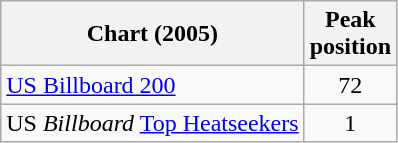<table class="wikitable sortable">
<tr>
<th scope="col">Chart (2005)</th>
<th scope="col">Peak<br>position</th>
</tr>
<tr>
<td><a href='#'>US Billboard 200</a></td>
<td style="text-align:center;">72</td>
</tr>
<tr>
<td>US <em>Billboard</em> <a href='#'>Top Heatseekers</a></td>
<td style="text-align:center;">1</td>
</tr>
</table>
